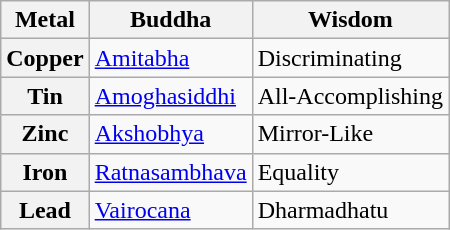<table class="wikitable">
<tr>
<th scope="col">Metal</th>
<th scope="col">Buddha</th>
<th scope="col">Wisdom</th>
</tr>
<tr>
<th scope="row">Copper</th>
<td><a href='#'>Amitabha</a></td>
<td>Discriminating</td>
</tr>
<tr>
<th scope="row">Tin</th>
<td><a href='#'>Amoghasiddhi</a></td>
<td>All-Accomplishing</td>
</tr>
<tr>
<th scope="row">Zinc</th>
<td><a href='#'>Akshobhya</a></td>
<td>Mirror-Like</td>
</tr>
<tr>
<th scope="row">Iron</th>
<td><a href='#'>Ratnasambhava</a></td>
<td>Equality</td>
</tr>
<tr>
<th scope="row">Lead</th>
<td><a href='#'>Vairocana</a></td>
<td>Dharmadhatu</td>
</tr>
</table>
